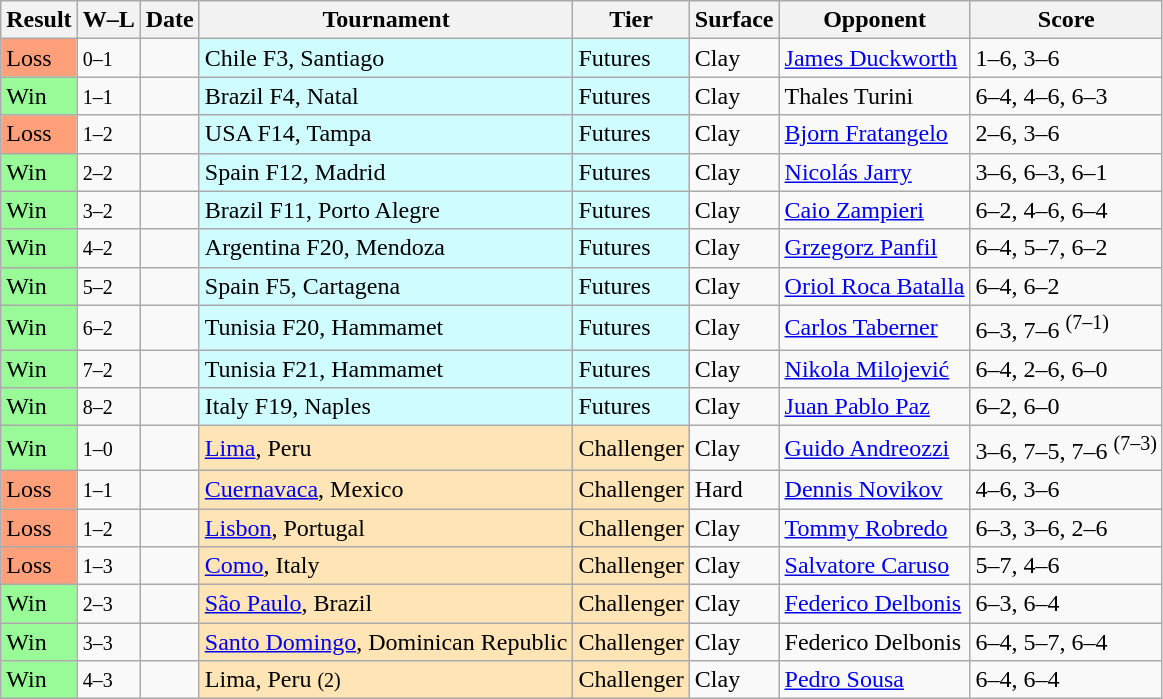<table class="sortable wikitable nowrap">
<tr>
<th>Result</th>
<th class=unsortable>W–L</th>
<th>Date</th>
<th>Tournament</th>
<th>Tier</th>
<th>Surface</th>
<th>Opponent</th>
<th class=unsortable>Score</th>
</tr>
<tr>
<td bgcolor=ffa07a>Loss</td>
<td><small>0–1</small></td>
<td></td>
<td style=background:#cffcff>Chile F3, Santiago</td>
<td style=background:#cffcff>Futures</td>
<td>Clay</td>
<td> <a href='#'>James Duckworth</a></td>
<td>1–6, 3–6</td>
</tr>
<tr>
<td bgcolor=98fb98>Win</td>
<td><small>1–1</small></td>
<td></td>
<td style=background:#cffcff>Brazil F4, Natal</td>
<td style=background:#cffcff>Futures</td>
<td>Clay</td>
<td> Thales Turini</td>
<td>6–4, 4–6, 6–3</td>
</tr>
<tr>
<td bgcolor=ffa07a>Loss</td>
<td><small>1–2</small></td>
<td></td>
<td style=background:#cffcff>USA F14, Tampa</td>
<td style=background:#cffcff>Futures</td>
<td>Clay</td>
<td> <a href='#'>Bjorn Fratangelo</a></td>
<td>2–6, 3–6</td>
</tr>
<tr>
<td bgcolor=98fb98>Win</td>
<td><small>2–2</small></td>
<td></td>
<td style=background:#cffcff>Spain F12, Madrid</td>
<td style=background:#cffcff>Futures</td>
<td>Clay</td>
<td> <a href='#'>Nicolás Jarry</a></td>
<td>3–6, 6–3, 6–1</td>
</tr>
<tr>
<td bgcolor=98fb98>Win</td>
<td><small>3–2</small></td>
<td></td>
<td style=background:#cffcff>Brazil F11, Porto Alegre</td>
<td style=background:#cffcff>Futures</td>
<td>Clay</td>
<td> <a href='#'>Caio Zampieri</a></td>
<td>6–2, 4–6, 6–4</td>
</tr>
<tr>
<td bgcolor=98fb98>Win</td>
<td><small>4–2</small></td>
<td></td>
<td style=background:#cffcff>Argentina F20, Mendoza</td>
<td style=background:#cffcff>Futures</td>
<td>Clay</td>
<td> <a href='#'>Grzegorz Panfil</a></td>
<td>6–4, 5–7, 6–2</td>
</tr>
<tr>
<td bgcolor=98fb98>Win</td>
<td><small>5–2</small></td>
<td></td>
<td style=background:#cffcff>Spain F5, Cartagena</td>
<td style=background:#cffcff>Futures</td>
<td>Clay</td>
<td> <a href='#'>Oriol Roca Batalla</a></td>
<td>6–4, 6–2</td>
</tr>
<tr>
<td bgcolor=98fb98>Win</td>
<td><small>6–2</small></td>
<td></td>
<td style=background:#cffcff>Tunisia F20, Hammamet</td>
<td style=background:#cffcff>Futures</td>
<td>Clay</td>
<td> <a href='#'>Carlos Taberner</a></td>
<td>6–3, 7–6 <sup>(7–1)</sup></td>
</tr>
<tr>
<td bgcolor=98fb98>Win</td>
<td><small>7–2</small></td>
<td></td>
<td style=background:#cffcff>Tunisia F21, Hammamet</td>
<td style=background:#cffcff>Futures</td>
<td>Clay</td>
<td> <a href='#'>Nikola Milojević</a></td>
<td>6–4, 2–6, 6–0</td>
</tr>
<tr>
<td bgcolor=98fb98>Win</td>
<td><small>8–2</small></td>
<td></td>
<td style=background:#cffcff>Italy F19, Naples</td>
<td style=background:#cffcff>Futures</td>
<td>Clay</td>
<td> <a href='#'>Juan Pablo Paz</a></td>
<td>6–2, 6–0</td>
</tr>
<tr>
<td bgcolor=98FB98>Win</td>
<td><small>1–0</small></td>
<td><a href='#'></a></td>
<td style=background:moccasin><a href='#'>Lima</a>, Peru</td>
<td style=background:moccasin>Challenger</td>
<td>Clay</td>
<td> <a href='#'>Guido Andreozzi</a></td>
<td>3–6, 7–5, 7–6 <sup>(7–3)</sup></td>
</tr>
<tr>
<td bgcolor=ffa07a>Loss</td>
<td><small>1–1</small></td>
<td><a href='#'></a></td>
<td style=background:moccasin><a href='#'>Cuernavaca</a>, Mexico</td>
<td style=background:moccasin>Challenger</td>
<td>Hard</td>
<td> <a href='#'>Dennis Novikov</a></td>
<td>4–6, 3–6</td>
</tr>
<tr>
<td bgcolor=ffa07a>Loss</td>
<td><small>1–2</small></td>
<td><a href='#'></a></td>
<td style=background:moccasin><a href='#'>Lisbon</a>, Portugal</td>
<td style=background:moccasin>Challenger</td>
<td>Clay</td>
<td> <a href='#'>Tommy Robredo</a></td>
<td>6–3, 3–6, 2–6</td>
</tr>
<tr>
<td bgcolor=ffa07a>Loss</td>
<td><small>1–3</small></td>
<td><a href='#'></a></td>
<td style=background:moccasin><a href='#'>Como</a>, Italy</td>
<td style=background:moccasin>Challenger</td>
<td>Clay</td>
<td> <a href='#'>Salvatore Caruso</a></td>
<td>5–7, 4–6</td>
</tr>
<tr>
<td bgcolor=98FB98>Win</td>
<td><small>2–3</small></td>
<td><a href='#'></a></td>
<td style=background:moccasin><a href='#'>São Paulo</a>, Brazil</td>
<td style=background:moccasin>Challenger</td>
<td>Clay</td>
<td> <a href='#'>Federico Delbonis</a></td>
<td>6–3, 6–4</td>
</tr>
<tr>
<td bgcolor=98FB98>Win</td>
<td><small>3–3</small></td>
<td><a href='#'></a></td>
<td style=background:moccasin><a href='#'>Santo Domingo</a>, Dominican Republic</td>
<td style=background:moccasin>Challenger</td>
<td>Clay</td>
<td> Federico Delbonis</td>
<td>6–4, 5–7, 6–4</td>
</tr>
<tr>
<td bgcolor=98FB98>Win</td>
<td><small>4–3</small></td>
<td><a href='#'></a></td>
<td style=background:moccasin>Lima, Peru <small>(2)</small></td>
<td style=background:moccasin>Challenger</td>
<td>Clay</td>
<td> <a href='#'>Pedro Sousa</a></td>
<td>6–4, 6–4</td>
</tr>
</table>
